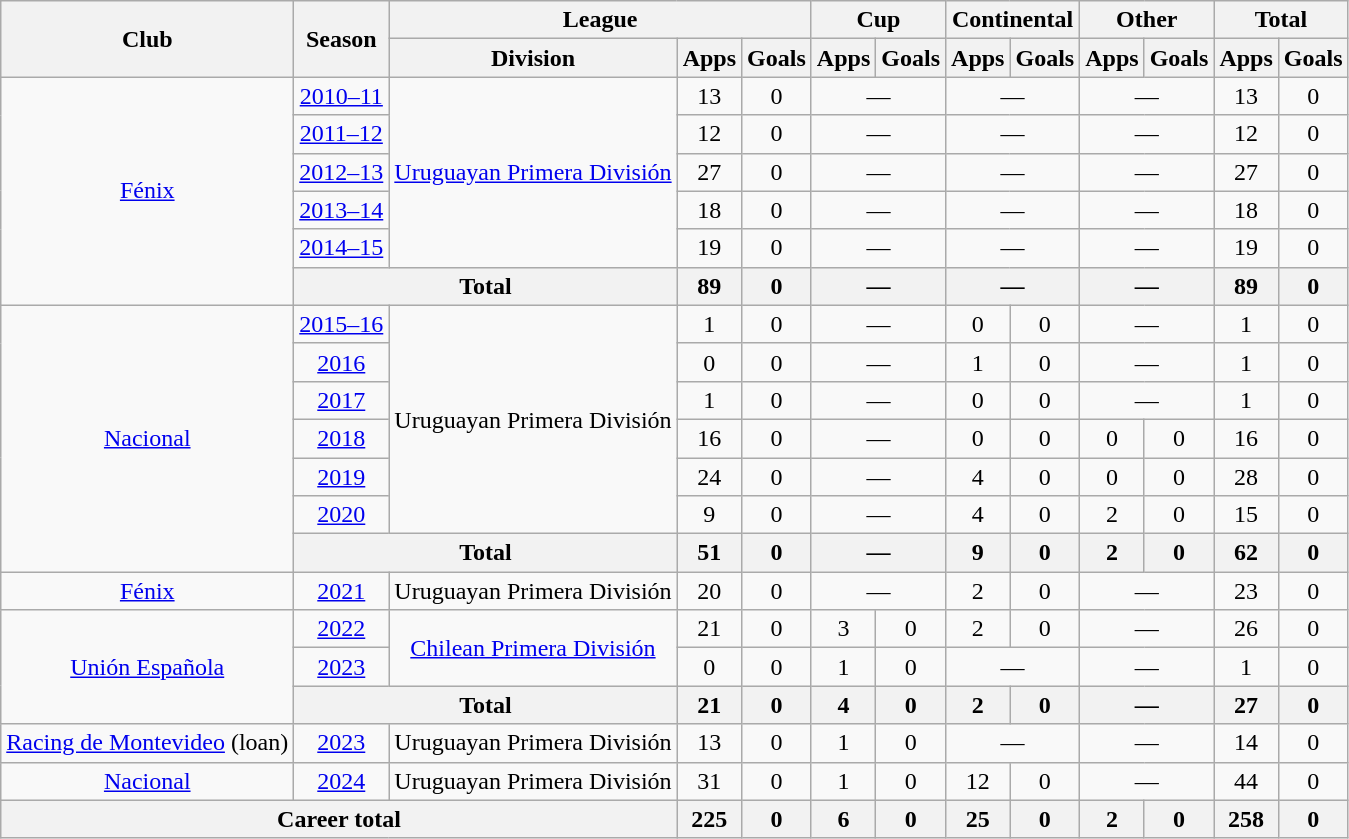<table class="wikitable" style="text-align: center;">
<tr>
<th rowspan="2">Club</th>
<th rowspan="2">Season</th>
<th colspan="3">League</th>
<th colspan="2">Cup</th>
<th colspan="2">Continental</th>
<th colspan="2">Other</th>
<th colspan="2">Total</th>
</tr>
<tr>
<th>Division</th>
<th>Apps</th>
<th>Goals</th>
<th>Apps</th>
<th>Goals</th>
<th>Apps</th>
<th>Goals</th>
<th>Apps</th>
<th>Goals</th>
<th>Apps</th>
<th>Goals</th>
</tr>
<tr>
<td rowspan="6"><a href='#'>Fénix</a></td>
<td><a href='#'>2010–11</a></td>
<td rowspan="5"><a href='#'>Uruguayan Primera División</a></td>
<td>13</td>
<td>0</td>
<td colspan="2">—</td>
<td colspan="2">—</td>
<td colspan="2">—</td>
<td>13</td>
<td>0</td>
</tr>
<tr>
<td><a href='#'>2011–12</a></td>
<td>12</td>
<td>0</td>
<td colspan="2">—</td>
<td colspan="2">—</td>
<td colspan="2">—</td>
<td>12</td>
<td>0</td>
</tr>
<tr>
<td><a href='#'>2012–13</a></td>
<td>27</td>
<td>0</td>
<td colspan="2">—</td>
<td colspan="2">—</td>
<td colspan="2">—</td>
<td>27</td>
<td>0</td>
</tr>
<tr>
<td><a href='#'>2013–14</a></td>
<td>18</td>
<td>0</td>
<td colspan="2">—</td>
<td colspan="2">—</td>
<td colspan="2">—</td>
<td>18</td>
<td>0</td>
</tr>
<tr>
<td><a href='#'>2014–15</a></td>
<td>19</td>
<td>0</td>
<td colspan="2">—</td>
<td colspan="2">—</td>
<td colspan="2">—</td>
<td>19</td>
<td>0</td>
</tr>
<tr>
<th colspan="2">Total</th>
<th>89</th>
<th>0</th>
<th colspan="2">—</th>
<th colspan="2">—</th>
<th colspan="2">—</th>
<th>89</th>
<th>0</th>
</tr>
<tr>
<td rowspan="7"><a href='#'>Nacional</a></td>
<td><a href='#'>2015–16</a></td>
<td rowspan="6">Uruguayan Primera División</td>
<td>1</td>
<td>0</td>
<td colspan="2">—</td>
<td>0</td>
<td>0</td>
<td colspan="2">—</td>
<td>1</td>
<td>0</td>
</tr>
<tr>
<td><a href='#'>2016</a></td>
<td>0</td>
<td>0</td>
<td colspan="2">—</td>
<td>1</td>
<td>0</td>
<td colspan="2">—</td>
<td>1</td>
<td>0</td>
</tr>
<tr>
<td><a href='#'>2017</a></td>
<td>1</td>
<td>0</td>
<td colspan="2">—</td>
<td>0</td>
<td>0</td>
<td colspan="2">—</td>
<td>1</td>
<td>0</td>
</tr>
<tr>
<td><a href='#'>2018</a></td>
<td>16</td>
<td>0</td>
<td colspan="2">—</td>
<td>0</td>
<td>0</td>
<td>0</td>
<td>0</td>
<td>16</td>
<td>0</td>
</tr>
<tr>
<td><a href='#'>2019</a></td>
<td>24</td>
<td>0</td>
<td colspan="2">—</td>
<td>4</td>
<td>0</td>
<td>0</td>
<td>0</td>
<td>28</td>
<td>0</td>
</tr>
<tr>
<td><a href='#'>2020</a></td>
<td>9</td>
<td>0</td>
<td colspan="2">—</td>
<td>4</td>
<td>0</td>
<td>2</td>
<td>0</td>
<td>15</td>
<td>0</td>
</tr>
<tr>
<th colspan="2">Total</th>
<th>51</th>
<th>0</th>
<th colspan="2">—</th>
<th>9</th>
<th>0</th>
<th>2</th>
<th>0</th>
<th>62</th>
<th>0</th>
</tr>
<tr>
<td><a href='#'>Fénix</a></td>
<td><a href='#'>2021</a></td>
<td>Uruguayan Primera División</td>
<td>20</td>
<td>0</td>
<td colspan="2">—</td>
<td>2</td>
<td>0</td>
<td colspan="2">—</td>
<td>23</td>
<td>0</td>
</tr>
<tr>
<td rowspan="3"><a href='#'>Unión Española</a></td>
<td><a href='#'>2022</a></td>
<td rowspan="2"><a href='#'>Chilean Primera División</a></td>
<td>21</td>
<td>0</td>
<td>3</td>
<td>0</td>
<td>2</td>
<td>0</td>
<td colspan="2">—</td>
<td>26</td>
<td>0</td>
</tr>
<tr>
<td><a href='#'>2023</a></td>
<td>0</td>
<td>0</td>
<td>1</td>
<td>0</td>
<td colspan="2">—</td>
<td colspan="2">—</td>
<td>1</td>
<td>0</td>
</tr>
<tr>
<th colspan="2">Total</th>
<th>21</th>
<th>0</th>
<th>4</th>
<th>0</th>
<th>2</th>
<th>0</th>
<th colspan="2">—</th>
<th>27</th>
<th>0</th>
</tr>
<tr>
<td><a href='#'>Racing de Montevideo</a> (loan)</td>
<td><a href='#'>2023</a></td>
<td>Uruguayan Primera División</td>
<td>13</td>
<td>0</td>
<td>1</td>
<td>0</td>
<td colspan="2">—</td>
<td colspan="2">—</td>
<td>14</td>
<td>0</td>
</tr>
<tr>
<td><a href='#'>Nacional</a></td>
<td><a href='#'>2024</a></td>
<td>Uruguayan Primera División</td>
<td>31</td>
<td>0</td>
<td>1</td>
<td>0</td>
<td>12</td>
<td>0</td>
<td colspan="2">—</td>
<td>44</td>
<td>0</td>
</tr>
<tr>
<th colspan="3">Career total</th>
<th>225</th>
<th>0</th>
<th>6</th>
<th>0</th>
<th>25</th>
<th>0</th>
<th>2</th>
<th>0</th>
<th>258</th>
<th>0</th>
</tr>
</table>
